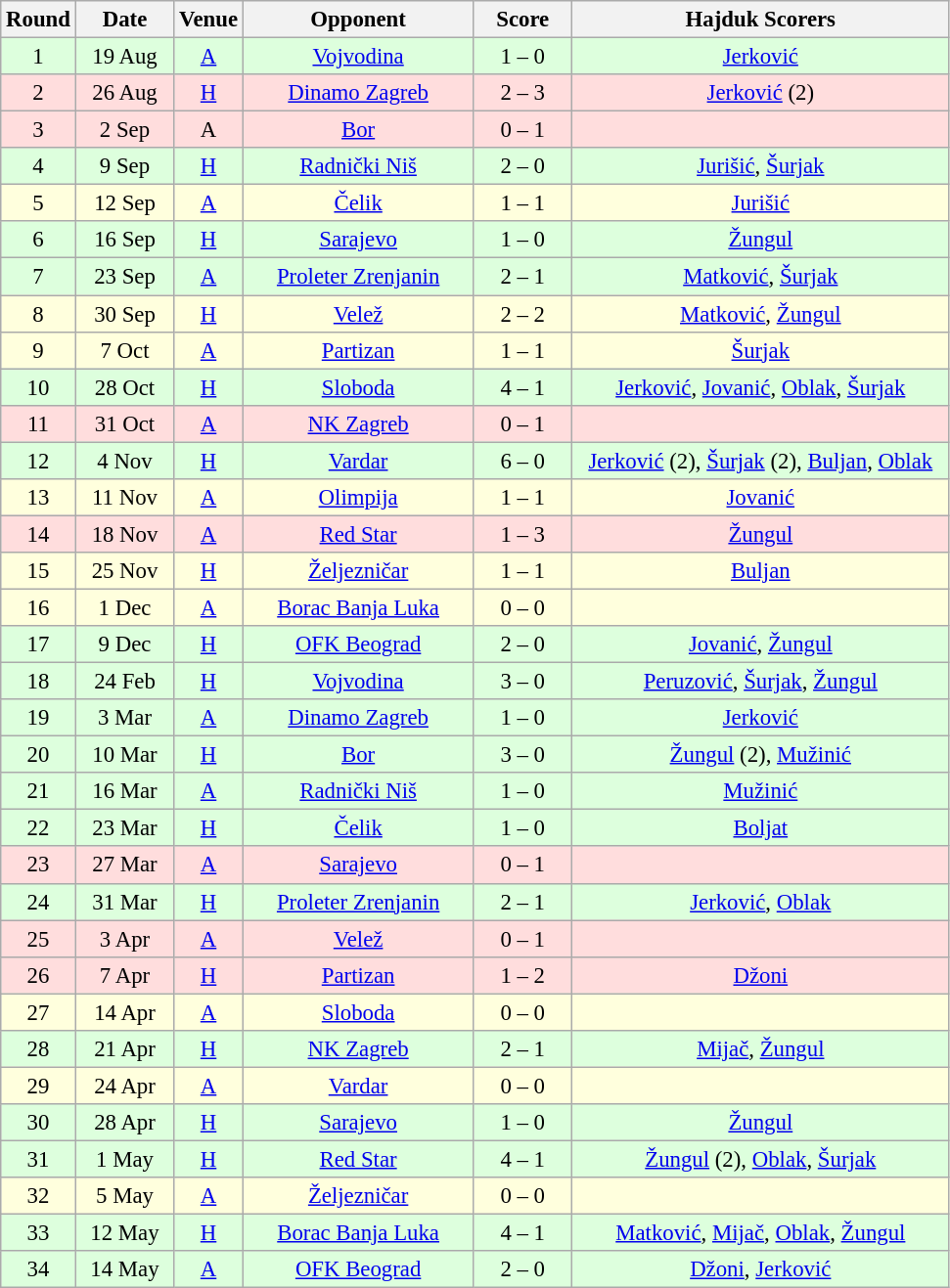<table class="wikitable sortable" style="text-align: center; font-size:95%;">
<tr>
<th width="30">Round</th>
<th width="60">Date</th>
<th width="20">Venue</th>
<th width="150">Opponent</th>
<th width="60">Score</th>
<th width="250">Hajduk Scorers</th>
</tr>
<tr bgcolor="#ddffdd">
<td>1</td>
<td>19 Aug</td>
<td><a href='#'>A</a></td>
<td><a href='#'>Vojvodina</a></td>
<td>1 – 0</td>
<td><a href='#'>Jerković</a></td>
</tr>
<tr bgcolor="#ffdddd">
<td>2</td>
<td>26 Aug</td>
<td><a href='#'>H</a></td>
<td><a href='#'>Dinamo Zagreb</a></td>
<td>2 – 3</td>
<td><a href='#'>Jerković</a> (2)</td>
</tr>
<tr bgcolor="#ffdddd">
<td>3</td>
<td>2 Sep</td>
<td>A</td>
<td><a href='#'>Bor</a></td>
<td>0 – 1</td>
<td></td>
</tr>
<tr bgcolor="#ddffdd">
<td>4</td>
<td>9 Sep</td>
<td><a href='#'>H</a></td>
<td><a href='#'>Radnički Niš</a></td>
<td>2 – 0</td>
<td><a href='#'>Jurišić</a>, <a href='#'>Šurjak</a></td>
</tr>
<tr bgcolor="#ffffdd">
<td>5</td>
<td>12 Sep</td>
<td><a href='#'>A</a></td>
<td><a href='#'>Čelik</a></td>
<td>1 – 1</td>
<td><a href='#'>Jurišić</a></td>
</tr>
<tr bgcolor="#ddffdd">
<td>6</td>
<td>16 Sep</td>
<td><a href='#'>H</a></td>
<td><a href='#'>Sarajevo</a></td>
<td>1 – 0</td>
<td><a href='#'>Žungul</a></td>
</tr>
<tr bgcolor="#ddffdd">
<td>7</td>
<td>23 Sep</td>
<td><a href='#'>A</a></td>
<td><a href='#'>Proleter Zrenjanin</a></td>
<td>2 – 1</td>
<td><a href='#'>Matković</a>, <a href='#'>Šurjak</a></td>
</tr>
<tr bgcolor="#ffffdd">
<td>8</td>
<td>30 Sep</td>
<td><a href='#'>H</a></td>
<td><a href='#'>Velež</a></td>
<td>2 – 2</td>
<td><a href='#'>Matković</a>, <a href='#'>Žungul</a></td>
</tr>
<tr bgcolor="#ffffdd">
<td>9</td>
<td>7 Oct</td>
<td><a href='#'>A</a></td>
<td><a href='#'>Partizan</a></td>
<td>1 – 1</td>
<td><a href='#'>Šurjak</a></td>
</tr>
<tr bgcolor="#ddffdd">
<td>10</td>
<td>28 Oct</td>
<td><a href='#'>H</a></td>
<td><a href='#'>Sloboda</a></td>
<td>4 – 1</td>
<td><a href='#'>Jerković</a>, <a href='#'>Jovanić</a>, <a href='#'>Oblak</a>, <a href='#'>Šurjak</a></td>
</tr>
<tr bgcolor="#ffdddd">
<td>11</td>
<td>31 Oct</td>
<td><a href='#'>A</a></td>
<td><a href='#'>NK Zagreb</a></td>
<td>0 – 1</td>
<td></td>
</tr>
<tr bgcolor="#ddffdd">
<td>12</td>
<td>4 Nov</td>
<td><a href='#'>H</a></td>
<td><a href='#'>Vardar</a></td>
<td>6 – 0</td>
<td><a href='#'>Jerković</a> (2), <a href='#'>Šurjak</a> (2), <a href='#'>Buljan</a>, <a href='#'>Oblak</a></td>
</tr>
<tr bgcolor="#ffffdd">
<td>13</td>
<td>11 Nov</td>
<td><a href='#'>A</a></td>
<td><a href='#'>Olimpija</a></td>
<td>1 – 1</td>
<td><a href='#'>Jovanić</a></td>
</tr>
<tr bgcolor="#ffdddd">
<td>14</td>
<td>18 Nov</td>
<td><a href='#'>A</a></td>
<td><a href='#'>Red Star</a></td>
<td>1 – 3</td>
<td><a href='#'>Žungul</a></td>
</tr>
<tr bgcolor="#ffffdd">
<td>15</td>
<td>25 Nov</td>
<td><a href='#'>H</a></td>
<td><a href='#'>Željezničar</a></td>
<td>1 – 1</td>
<td><a href='#'>Buljan</a></td>
</tr>
<tr bgcolor="#ffffdd">
<td>16</td>
<td>1 Dec</td>
<td><a href='#'>A</a></td>
<td><a href='#'>Borac Banja Luka</a></td>
<td>0 – 0</td>
<td></td>
</tr>
<tr bgcolor="#ddffdd">
<td>17</td>
<td>9 Dec</td>
<td><a href='#'>H</a></td>
<td><a href='#'>OFK Beograd</a></td>
<td>2 – 0</td>
<td><a href='#'>Jovanić</a>, <a href='#'>Žungul</a></td>
</tr>
<tr bgcolor="#ddffdd">
<td>18</td>
<td>24 Feb</td>
<td><a href='#'>H</a></td>
<td><a href='#'>Vojvodina</a></td>
<td>3 – 0</td>
<td><a href='#'>Peruzović</a>, <a href='#'>Šurjak</a>, <a href='#'>Žungul</a></td>
</tr>
<tr bgcolor="#ddffdd">
<td>19</td>
<td>3 Mar</td>
<td><a href='#'>A</a></td>
<td><a href='#'>Dinamo Zagreb</a></td>
<td>1 – 0</td>
<td><a href='#'>Jerković</a></td>
</tr>
<tr bgcolor="#ddffdd">
<td>20</td>
<td>10 Mar</td>
<td><a href='#'>H</a></td>
<td><a href='#'>Bor</a></td>
<td>3 – 0</td>
<td><a href='#'>Žungul</a> (2), <a href='#'>Mužinić</a></td>
</tr>
<tr bgcolor="#ddffdd">
<td>21</td>
<td>16 Mar</td>
<td><a href='#'>A</a></td>
<td><a href='#'>Radnički Niš</a></td>
<td>1 – 0</td>
<td><a href='#'>Mužinić</a></td>
</tr>
<tr bgcolor="#ddffdd">
<td>22</td>
<td>23 Mar</td>
<td><a href='#'>H</a></td>
<td><a href='#'>Čelik</a></td>
<td>1 – 0</td>
<td><a href='#'>Boljat</a></td>
</tr>
<tr bgcolor="#ffdddd">
<td>23</td>
<td>27 Mar</td>
<td><a href='#'>A</a></td>
<td><a href='#'>Sarajevo</a></td>
<td>0 – 1</td>
<td></td>
</tr>
<tr bgcolor="#ddffdd">
<td>24</td>
<td>31 Mar</td>
<td><a href='#'>H</a></td>
<td><a href='#'>Proleter Zrenjanin</a></td>
<td>2 – 1</td>
<td><a href='#'>Jerković</a>, <a href='#'>Oblak</a></td>
</tr>
<tr bgcolor="#ffdddd">
<td>25</td>
<td>3 Apr</td>
<td><a href='#'>A</a></td>
<td><a href='#'>Velež</a></td>
<td>0 – 1</td>
<td></td>
</tr>
<tr bgcolor="#ffdddd">
<td>26</td>
<td>7 Apr</td>
<td><a href='#'>H</a></td>
<td><a href='#'>Partizan</a></td>
<td>1 – 2</td>
<td><a href='#'>Džoni</a></td>
</tr>
<tr bgcolor="#ffffdd">
<td>27</td>
<td>14 Apr</td>
<td><a href='#'>A</a></td>
<td><a href='#'>Sloboda</a></td>
<td>0 – 0</td>
<td></td>
</tr>
<tr bgcolor="#ddffdd">
<td>28</td>
<td>21 Apr</td>
<td><a href='#'>H</a></td>
<td><a href='#'>NK Zagreb</a></td>
<td>2 – 1</td>
<td><a href='#'>Mijač</a>, <a href='#'>Žungul</a></td>
</tr>
<tr bgcolor="#ffffdd">
<td>29</td>
<td>24 Apr</td>
<td><a href='#'>A</a></td>
<td><a href='#'>Vardar</a></td>
<td>0 – 0</td>
<td></td>
</tr>
<tr bgcolor="#ddffdd">
<td>30</td>
<td>28 Apr</td>
<td><a href='#'>H</a></td>
<td><a href='#'>Sarajevo</a></td>
<td>1 – 0</td>
<td><a href='#'>Žungul</a></td>
</tr>
<tr bgcolor="#ddffdd">
<td>31</td>
<td>1 May</td>
<td><a href='#'>H</a></td>
<td><a href='#'>Red Star</a></td>
<td>4 – 1</td>
<td><a href='#'>Žungul</a> (2), <a href='#'>Oblak</a>, <a href='#'>Šurjak</a></td>
</tr>
<tr bgcolor="#ffffdd">
<td>32</td>
<td>5 May</td>
<td><a href='#'>A</a></td>
<td><a href='#'>Željezničar</a></td>
<td>0 – 0</td>
<td></td>
</tr>
<tr bgcolor="#ddffdd">
<td>33</td>
<td>12 May</td>
<td><a href='#'>H</a></td>
<td><a href='#'>Borac Banja Luka</a></td>
<td>4 – 1</td>
<td><a href='#'>Matković</a>, <a href='#'>Mijač</a>, <a href='#'>Oblak</a>, <a href='#'>Žungul</a></td>
</tr>
<tr bgcolor="#ddffdd">
<td>34</td>
<td>14 May</td>
<td><a href='#'>A</a></td>
<td><a href='#'>OFK Beograd</a></td>
<td>2 – 0</td>
<td><a href='#'>Džoni</a>, <a href='#'>Jerković</a></td>
</tr>
</table>
